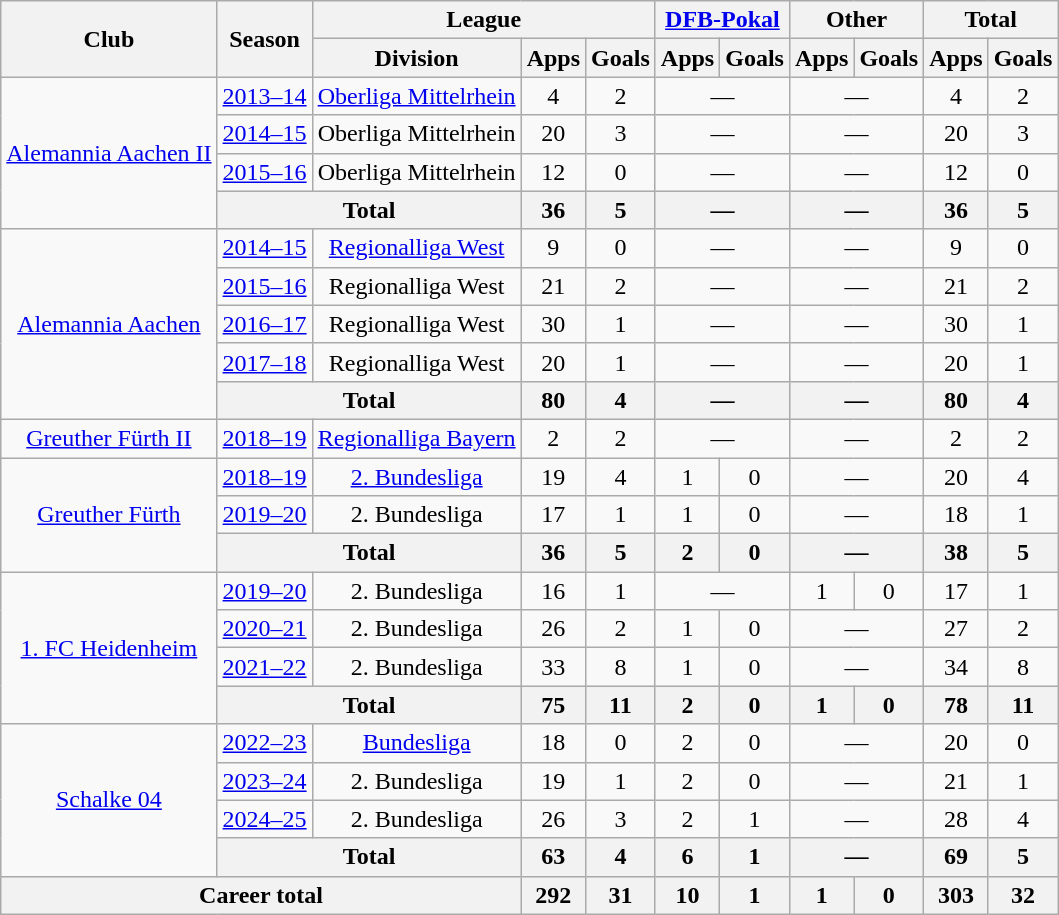<table class="wikitable nowrap" style="text-align:center">
<tr>
<th rowspan="2">Club</th>
<th rowspan="2">Season</th>
<th colspan="3">League</th>
<th colspan="2"><a href='#'>DFB-Pokal</a></th>
<th colspan="2">Other</th>
<th colspan="2">Total</th>
</tr>
<tr>
<th>Division</th>
<th>Apps</th>
<th>Goals</th>
<th>Apps</th>
<th>Goals</th>
<th>Apps</th>
<th>Goals</th>
<th>Apps</th>
<th>Goals</th>
</tr>
<tr>
<td rowspan="4"><a href='#'>Alemannia Aachen II</a></td>
<td><a href='#'>2013–14</a></td>
<td><a href='#'>Oberliga Mittelrhein</a></td>
<td>4</td>
<td>2</td>
<td colspan="2">—</td>
<td colspan="2">—</td>
<td>4</td>
<td>2</td>
</tr>
<tr>
<td><a href='#'>2014–15</a></td>
<td>Oberliga Mittelrhein</td>
<td>20</td>
<td>3</td>
<td colspan="2">—</td>
<td colspan="2">—</td>
<td>20</td>
<td>3</td>
</tr>
<tr>
<td><a href='#'>2015–16</a></td>
<td>Oberliga Mittelrhein</td>
<td>12</td>
<td>0</td>
<td colspan="2">—</td>
<td colspan="2">—</td>
<td>12</td>
<td>0</td>
</tr>
<tr>
<th colspan="2">Total</th>
<th>36</th>
<th>5</th>
<th colspan=2>—</th>
<th colspan=2>—</th>
<th>36</th>
<th>5</th>
</tr>
<tr>
<td rowspan="5"><a href='#'>Alemannia Aachen</a></td>
<td><a href='#'>2014–15</a></td>
<td><a href='#'>Regionalliga West</a></td>
<td>9</td>
<td>0</td>
<td colspan="2">—</td>
<td colspan="2">—</td>
<td>9</td>
<td>0</td>
</tr>
<tr>
<td><a href='#'>2015–16</a></td>
<td>Regionalliga West</td>
<td>21</td>
<td>2</td>
<td colspan="2">—</td>
<td colspan="2">—</td>
<td>21</td>
<td>2</td>
</tr>
<tr>
<td><a href='#'>2016–17</a></td>
<td>Regionalliga West</td>
<td>30</td>
<td>1</td>
<td colspan="2">—</td>
<td colspan="2">—</td>
<td>30</td>
<td>1</td>
</tr>
<tr>
<td><a href='#'>2017–18</a></td>
<td>Regionalliga West</td>
<td>20</td>
<td>1</td>
<td colspan="2">—</td>
<td colspan="2">—</td>
<td>20</td>
<td>1</td>
</tr>
<tr>
<th colspan="2">Total</th>
<th>80</th>
<th>4</th>
<th colspan=2>—</th>
<th colspan=2>—</th>
<th>80</th>
<th>4</th>
</tr>
<tr>
<td><a href='#'>Greuther Fürth II</a></td>
<td><a href='#'>2018–19</a></td>
<td><a href='#'>Regionalliga Bayern</a></td>
<td>2</td>
<td>2</td>
<td colspan="2">—</td>
<td colspan="2">—</td>
<td>2</td>
<td>2</td>
</tr>
<tr>
<td rowspan="3"><a href='#'>Greuther Fürth</a></td>
<td><a href='#'>2018–19</a></td>
<td><a href='#'>2. Bundesliga</a></td>
<td>19</td>
<td>4</td>
<td>1</td>
<td>0</td>
<td colspan="2">—</td>
<td>20</td>
<td>4</td>
</tr>
<tr>
<td><a href='#'>2019–20</a></td>
<td>2. Bundesliga</td>
<td>17</td>
<td>1</td>
<td>1</td>
<td>0</td>
<td colspan="2">—</td>
<td>18</td>
<td>1</td>
</tr>
<tr>
<th colspan="2">Total</th>
<th>36</th>
<th>5</th>
<th>2</th>
<th>0</th>
<th colspan=2>—</th>
<th>38</th>
<th>5</th>
</tr>
<tr>
<td rowspan="4"><a href='#'>1. FC Heidenheim</a></td>
<td><a href='#'>2019–20</a></td>
<td>2. Bundesliga</td>
<td>16</td>
<td>1</td>
<td colspan="2">—</td>
<td>1</td>
<td>0</td>
<td>17</td>
<td>1</td>
</tr>
<tr>
<td><a href='#'>2020–21</a></td>
<td>2. Bundesliga</td>
<td>26</td>
<td>2</td>
<td>1</td>
<td>0</td>
<td colspan="2">—</td>
<td>27</td>
<td>2</td>
</tr>
<tr>
<td><a href='#'>2021–22</a></td>
<td>2. Bundesliga</td>
<td>33</td>
<td>8</td>
<td>1</td>
<td>0</td>
<td colspan="2">—</td>
<td>34</td>
<td>8</td>
</tr>
<tr>
<th colspan="2">Total</th>
<th>75</th>
<th>11</th>
<th>2</th>
<th>0</th>
<th>1</th>
<th>0</th>
<th>78</th>
<th>11</th>
</tr>
<tr>
<td rowspan="4"><a href='#'>Schalke 04</a></td>
<td><a href='#'>2022–23</a></td>
<td><a href='#'>Bundesliga</a></td>
<td>18</td>
<td>0</td>
<td>2</td>
<td>0</td>
<td colspan=2>—</td>
<td>20</td>
<td>0</td>
</tr>
<tr>
<td><a href='#'>2023–24</a></td>
<td>2. Bundesliga</td>
<td>19</td>
<td>1</td>
<td>2</td>
<td>0</td>
<td colspan=2>—</td>
<td>21</td>
<td>1</td>
</tr>
<tr>
<td><a href='#'>2024–25</a></td>
<td>2. Bundesliga</td>
<td>26</td>
<td>3</td>
<td>2</td>
<td>1</td>
<td colspan=2>—</td>
<td>28</td>
<td>4</td>
</tr>
<tr>
<th colspan="2">Total</th>
<th>63</th>
<th>4</th>
<th>6</th>
<th>1</th>
<th colspan=2>—</th>
<th>69</th>
<th>5</th>
</tr>
<tr>
<th colspan="3">Career total</th>
<th>292</th>
<th>31</th>
<th>10</th>
<th>1</th>
<th>1</th>
<th>0</th>
<th>303</th>
<th>32</th>
</tr>
</table>
